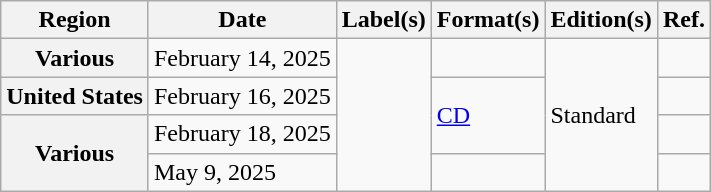<table class="wikitable plainrowheaders">
<tr>
<th scope="col">Region</th>
<th scope="col">Date</th>
<th scope="col">Label(s)</th>
<th scope="col">Format(s)</th>
<th scope="col">Edition(s)</th>
<th scope="col">Ref.</th>
</tr>
<tr>
<th scope="row">Various</th>
<td>February 14, 2025</td>
<td rowspan="4"></td>
<td></td>
<td rowspan="4">Standard</td>
<td style="text-align: center"></td>
</tr>
<tr>
<th scope="row">United States</th>
<td>February 16, 2025</td>
<td rowspan="2"><a href='#'>CD</a></td>
<td style="text-align: center"></td>
</tr>
<tr>
<th scope="row" rowspan="2">Various</th>
<td>February 18, 2025</td>
<td style="text-align: center"></td>
</tr>
<tr>
<td>May 9, 2025</td>
<td></td>
<td style="text-align: center"></td>
</tr>
</table>
